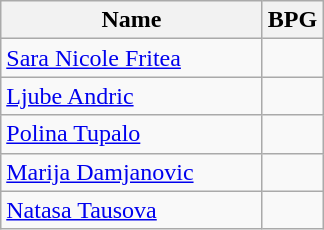<table class=wikitable>
<tr>
<th width=167>Name</th>
<th>BPG</th>
</tr>
<tr>
<td> <a href='#'>Sara Nicole Fritea</a></td>
<td></td>
</tr>
<tr>
<td> <a href='#'>Ljube Andric</a></td>
<td></td>
</tr>
<tr>
<td> <a href='#'>Polina Tupalo</a></td>
<td></td>
</tr>
<tr>
<td> <a href='#'>Marija Damjanovic</a></td>
<td></td>
</tr>
<tr>
<td> <a href='#'>Natasa Tausova</a></td>
<td></td>
</tr>
</table>
